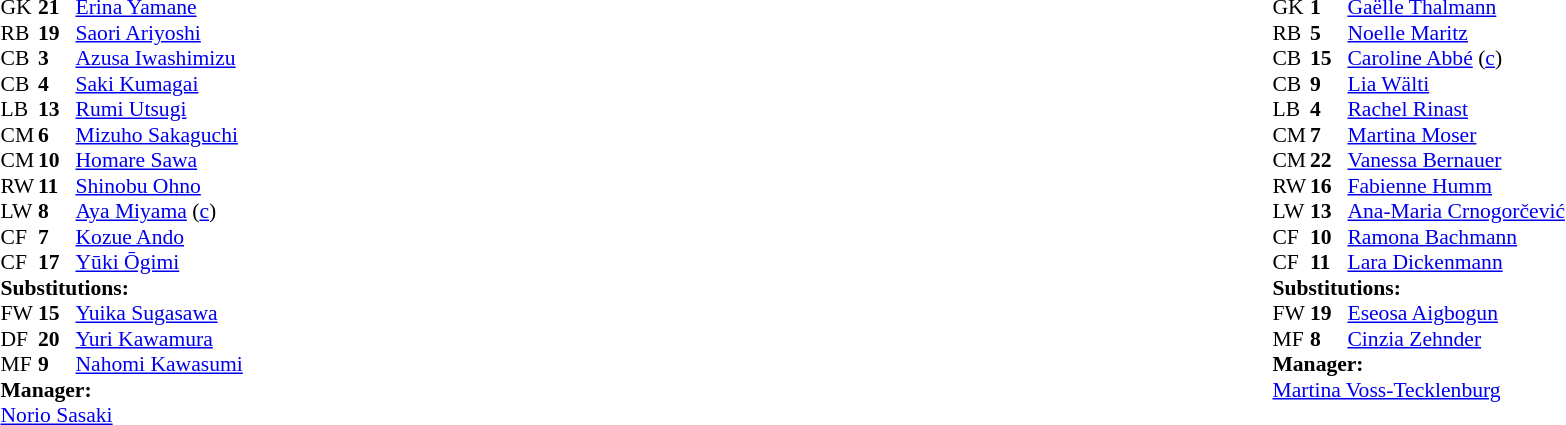<table width="100%">
<tr>
<td valign="top" width="50%"><br><table style="font-size: 90%" cellspacing="0" cellpadding="0">
<tr>
<th width="25"></th>
<th width="25"></th>
</tr>
<tr>
<td>GK</td>
<td><strong>21</strong></td>
<td><a href='#'>Erina Yamane</a></td>
</tr>
<tr>
<td>RB</td>
<td><strong>19</strong></td>
<td><a href='#'>Saori Ariyoshi</a></td>
</tr>
<tr>
<td>CB</td>
<td><strong>3</strong></td>
<td><a href='#'>Azusa Iwashimizu</a></td>
</tr>
<tr>
<td>CB</td>
<td><strong>4</strong></td>
<td><a href='#'>Saki Kumagai</a></td>
</tr>
<tr>
<td>LB</td>
<td><strong>13</strong></td>
<td><a href='#'>Rumi Utsugi</a></td>
</tr>
<tr>
<td>CM</td>
<td><strong>6</strong></td>
<td><a href='#'>Mizuho Sakaguchi</a></td>
</tr>
<tr>
<td>CM</td>
<td><strong>10</strong></td>
<td><a href='#'>Homare Sawa</a></td>
<td></td>
<td></td>
</tr>
<tr>
<td>RW</td>
<td><strong>11</strong></td>
<td><a href='#'>Shinobu Ohno</a></td>
<td></td>
<td></td>
</tr>
<tr>
<td>LW</td>
<td><strong>8</strong></td>
<td><a href='#'>Aya Miyama</a> (<a href='#'>c</a>)</td>
</tr>
<tr>
<td>CF</td>
<td><strong>7</strong></td>
<td><a href='#'>Kozue Ando</a></td>
<td></td>
<td></td>
</tr>
<tr>
<td>CF</td>
<td><strong>17</strong></td>
<td><a href='#'>Yūki Ōgimi</a></td>
</tr>
<tr>
<td colspan=3><strong>Substitutions:</strong></td>
</tr>
<tr>
<td>FW</td>
<td><strong>15</strong></td>
<td><a href='#'>Yuika Sugasawa</a></td>
<td></td>
<td></td>
</tr>
<tr>
<td>DF</td>
<td><strong>20</strong></td>
<td><a href='#'>Yuri Kawamura</a></td>
<td></td>
<td></td>
</tr>
<tr>
<td>MF</td>
<td><strong>9</strong></td>
<td><a href='#'>Nahomi Kawasumi</a></td>
<td></td>
<td></td>
</tr>
<tr>
<td colspan=3><strong>Manager:</strong></td>
</tr>
<tr>
<td colspan=3><a href='#'>Norio Sasaki</a></td>
</tr>
</table>
</td>
<td valign="top"></td>
<td valign="top" width="50%"><br><table style="font-size: 90%" cellspacing="0" cellpadding="0" align="center">
<tr>
<th width=25></th>
<th width=25></th>
</tr>
<tr>
<td>GK</td>
<td><strong>1</strong></td>
<td><a href='#'>Gaëlle Thalmann</a></td>
<td></td>
</tr>
<tr>
<td>RB</td>
<td><strong>5</strong></td>
<td><a href='#'>Noelle Maritz</a></td>
</tr>
<tr>
<td>CB</td>
<td><strong>15</strong></td>
<td><a href='#'>Caroline Abbé</a> (<a href='#'>c</a>)</td>
<td></td>
</tr>
<tr>
<td>CB</td>
<td><strong>9</strong></td>
<td><a href='#'>Lia Wälti</a></td>
</tr>
<tr>
<td>LB</td>
<td><strong>4</strong></td>
<td><a href='#'>Rachel Rinast</a></td>
</tr>
<tr>
<td>CM</td>
<td><strong>7</strong></td>
<td><a href='#'>Martina Moser</a></td>
<td></td>
<td></td>
</tr>
<tr>
<td>CM</td>
<td><strong>22</strong></td>
<td><a href='#'>Vanessa Bernauer</a></td>
</tr>
<tr>
<td>RW</td>
<td><strong>16</strong></td>
<td><a href='#'>Fabienne Humm</a></td>
<td></td>
<td></td>
</tr>
<tr>
<td>LW</td>
<td><strong>13</strong></td>
<td><a href='#'>Ana-Maria Crnogorčević</a></td>
</tr>
<tr>
<td>CF</td>
<td><strong>10</strong></td>
<td><a href='#'>Ramona Bachmann</a></td>
<td></td>
</tr>
<tr>
<td>CF</td>
<td><strong>11</strong></td>
<td><a href='#'>Lara Dickenmann</a></td>
</tr>
<tr>
<td colspan=3><strong>Substitutions:</strong></td>
</tr>
<tr>
<td>FW</td>
<td><strong>19</strong></td>
<td><a href='#'>Eseosa Aigbogun</a></td>
<td></td>
<td></td>
</tr>
<tr>
<td>MF</td>
<td><strong>8</strong></td>
<td><a href='#'>Cinzia Zehnder</a></td>
<td></td>
<td></td>
</tr>
<tr>
<td colspan=3><strong>Manager:</strong></td>
</tr>
<tr>
<td colspan=3><a href='#'>Martina Voss-Tecklenburg</a></td>
</tr>
</table>
</td>
</tr>
</table>
